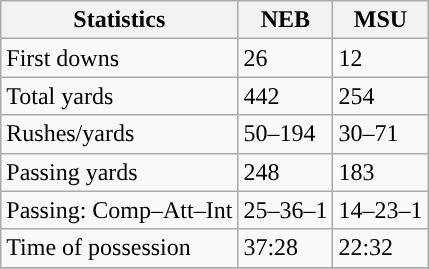<table class="wikitable" style="float: left;">
<tr>
<th>Statistics</th>
<th>NEB</th>
<th>MSU</th>
</tr>
<tr>
<td>First downs</td>
<td>26</td>
<td>12</td>
</tr>
<tr>
<td>Total yards</td>
<td>442</td>
<td>254</td>
</tr>
<tr>
<td>Rushes/yards</td>
<td>50–194</td>
<td>30–71</td>
</tr>
<tr>
<td>Passing yards</td>
<td>248</td>
<td>183</td>
</tr>
<tr>
<td>Passing: Comp–Att–Int</td>
<td>25–36–1</td>
<td>14–23–1</td>
</tr>
<tr>
<td>Time of possession</td>
<td>37:28</td>
<td>22:32</td>
</tr>
<tr>
</tr>
</table>
